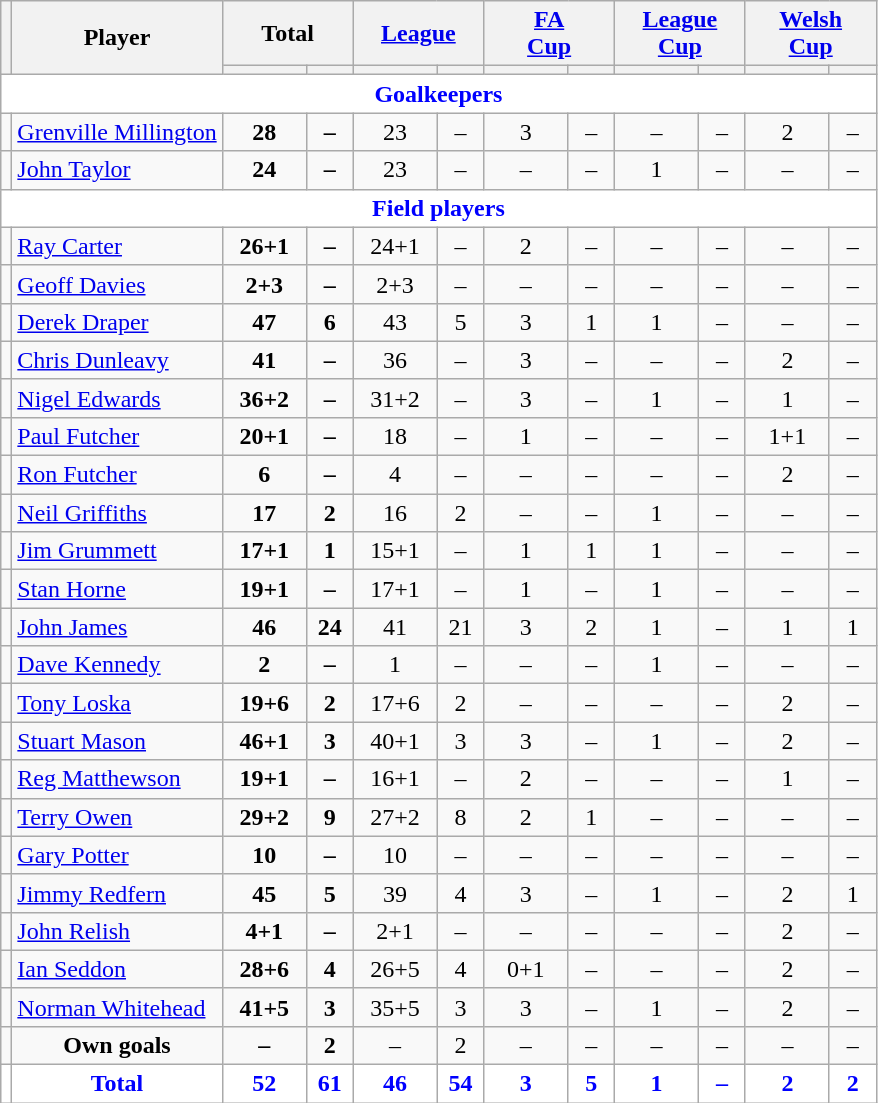<table class="wikitable"  style="text-align:center;">
<tr>
<th rowspan="2" style="font-size:80%;"></th>
<th rowspan="2">Player</th>
<th colspan="2">Total</th>
<th colspan="2"><a href='#'>League</a></th>
<th colspan="2"><a href='#'>FA<br>Cup</a></th>
<th colspan="2"><a href='#'>League<br>Cup</a></th>
<th colspan="2"><a href='#'>Welsh<br>Cup</a></th>
</tr>
<tr>
<th style="width: 50px; font-size:80%;"></th>
<th style="width: 25px; font-size:80%;"></th>
<th style="width: 50px; font-size:80%;"></th>
<th style="width: 25px; font-size:80%;"></th>
<th style="width: 50px; font-size:80%;"></th>
<th style="width: 25px; font-size:80%;"></th>
<th style="width: 50px; font-size:80%;"></th>
<th style="width: 25px; font-size:80%;"></th>
<th style="width: 50px; font-size:80%;"></th>
<th style="width: 25px; font-size:80%;"></th>
</tr>
<tr>
<td colspan="12" style="background:white; color:blue; text-align:center;"><strong>Goalkeepers</strong></td>
</tr>
<tr>
<td></td>
<td style="text-align:left;"><a href='#'>Grenville Millington</a></td>
<td><strong>28</strong></td>
<td><strong>–</strong></td>
<td>23</td>
<td>–</td>
<td>3</td>
<td>–</td>
<td>–</td>
<td>–</td>
<td>2</td>
<td>–</td>
</tr>
<tr>
<td></td>
<td style="text-align:left;"><a href='#'>John Taylor</a></td>
<td><strong>24</strong></td>
<td><strong>–</strong></td>
<td>23</td>
<td>–</td>
<td>–</td>
<td>–</td>
<td>1</td>
<td>–</td>
<td>–</td>
<td>–</td>
</tr>
<tr>
<td colspan="12" style="background:white; color:blue; text-align:center;"><strong>Field players</strong></td>
</tr>
<tr>
<td></td>
<td style="text-align:left;"><a href='#'>Ray Carter</a></td>
<td><strong>26+1</strong></td>
<td><strong>–</strong></td>
<td>24+1</td>
<td>–</td>
<td>2</td>
<td>–</td>
<td>–</td>
<td>–</td>
<td>–</td>
<td>–</td>
</tr>
<tr>
<td></td>
<td style="text-align:left;"><a href='#'>Geoff Davies</a></td>
<td><strong>2+3</strong></td>
<td><strong>–</strong></td>
<td>2+3</td>
<td>–</td>
<td>–</td>
<td>–</td>
<td>–</td>
<td>–</td>
<td>–</td>
<td>–</td>
</tr>
<tr>
<td></td>
<td style="text-align:left;"><a href='#'>Derek Draper</a></td>
<td><strong>47</strong></td>
<td><strong>6</strong></td>
<td>43</td>
<td>5</td>
<td>3</td>
<td>1</td>
<td>1</td>
<td>–</td>
<td>–</td>
<td>–</td>
</tr>
<tr>
<td></td>
<td style="text-align:left;"><a href='#'>Chris Dunleavy</a></td>
<td><strong>41</strong></td>
<td><strong>–</strong></td>
<td>36</td>
<td>–</td>
<td>3</td>
<td>–</td>
<td>–</td>
<td>–</td>
<td>2</td>
<td>–</td>
</tr>
<tr>
<td></td>
<td style="text-align:left;"><a href='#'>Nigel Edwards</a></td>
<td><strong>36+2</strong></td>
<td><strong>–</strong></td>
<td>31+2</td>
<td>–</td>
<td>3</td>
<td>–</td>
<td>1</td>
<td>–</td>
<td>1</td>
<td>–</td>
</tr>
<tr>
<td></td>
<td style="text-align:left;"><a href='#'>Paul Futcher</a></td>
<td><strong>20+1</strong></td>
<td><strong>–</strong></td>
<td>18</td>
<td>–</td>
<td>1</td>
<td>–</td>
<td>–</td>
<td>–</td>
<td>1+1</td>
<td>–</td>
</tr>
<tr>
<td></td>
<td style="text-align:left;"><a href='#'>Ron Futcher</a></td>
<td><strong>6</strong></td>
<td><strong>–</strong></td>
<td>4</td>
<td>–</td>
<td>–</td>
<td>–</td>
<td>–</td>
<td>–</td>
<td>2</td>
<td>–</td>
</tr>
<tr>
<td></td>
<td style="text-align:left;"><a href='#'>Neil Griffiths</a></td>
<td><strong>17</strong></td>
<td><strong>2</strong></td>
<td>16</td>
<td>2</td>
<td>–</td>
<td>–</td>
<td>1</td>
<td>–</td>
<td>–</td>
<td>–</td>
</tr>
<tr>
<td></td>
<td style="text-align:left;"><a href='#'>Jim Grummett</a></td>
<td><strong>17+1</strong></td>
<td><strong>1</strong></td>
<td>15+1</td>
<td>–</td>
<td>1</td>
<td>1</td>
<td>1</td>
<td>–</td>
<td>–</td>
<td>–</td>
</tr>
<tr>
<td></td>
<td style="text-align:left;"><a href='#'>Stan Horne</a></td>
<td><strong>19+1</strong></td>
<td><strong>–</strong></td>
<td>17+1</td>
<td>–</td>
<td>1</td>
<td>–</td>
<td>1</td>
<td>–</td>
<td>–</td>
<td>–</td>
</tr>
<tr>
<td></td>
<td style="text-align:left;"><a href='#'>John James</a></td>
<td><strong>46</strong></td>
<td><strong>24</strong></td>
<td>41</td>
<td>21</td>
<td>3</td>
<td>2</td>
<td>1</td>
<td>–</td>
<td>1</td>
<td>1</td>
</tr>
<tr>
<td></td>
<td style="text-align:left;"><a href='#'>Dave Kennedy</a></td>
<td><strong>2</strong></td>
<td><strong>–</strong></td>
<td>1</td>
<td>–</td>
<td>–</td>
<td>–</td>
<td>1</td>
<td>–</td>
<td>–</td>
<td>–</td>
</tr>
<tr>
<td></td>
<td style="text-align:left;"><a href='#'>Tony Loska</a></td>
<td><strong>19+6</strong></td>
<td><strong>2</strong></td>
<td>17+6</td>
<td>2</td>
<td>–</td>
<td>–</td>
<td>–</td>
<td>–</td>
<td>2</td>
<td>–</td>
</tr>
<tr>
<td></td>
<td style="text-align:left;"><a href='#'>Stuart Mason</a></td>
<td><strong>46+1</strong></td>
<td><strong>3</strong></td>
<td>40+1</td>
<td>3</td>
<td>3</td>
<td>–</td>
<td>1</td>
<td>–</td>
<td>2</td>
<td>–</td>
</tr>
<tr>
<td></td>
<td style="text-align:left;"><a href='#'>Reg Matthewson</a></td>
<td><strong>19+1</strong></td>
<td><strong>–</strong></td>
<td>16+1</td>
<td>–</td>
<td>2</td>
<td>–</td>
<td>–</td>
<td>–</td>
<td>1</td>
<td>–</td>
</tr>
<tr>
<td></td>
<td style="text-align:left;"><a href='#'>Terry Owen</a></td>
<td><strong>29+2</strong></td>
<td><strong>9</strong></td>
<td>27+2</td>
<td>8</td>
<td>2</td>
<td>1</td>
<td>–</td>
<td>–</td>
<td>–</td>
<td>–</td>
</tr>
<tr>
<td></td>
<td style="text-align:left;"><a href='#'>Gary Potter</a></td>
<td><strong>10</strong></td>
<td><strong>–</strong></td>
<td>10</td>
<td>–</td>
<td>–</td>
<td>–</td>
<td>–</td>
<td>–</td>
<td>–</td>
<td>–</td>
</tr>
<tr>
<td></td>
<td style="text-align:left;"><a href='#'>Jimmy Redfern</a></td>
<td><strong>45</strong></td>
<td><strong>5</strong></td>
<td>39</td>
<td>4</td>
<td>3</td>
<td>–</td>
<td>1</td>
<td>–</td>
<td>2</td>
<td>1</td>
</tr>
<tr>
<td></td>
<td style="text-align:left;"><a href='#'>John Relish</a></td>
<td><strong>4+1</strong></td>
<td><strong>–</strong></td>
<td>2+1</td>
<td>–</td>
<td>–</td>
<td>–</td>
<td>–</td>
<td>–</td>
<td>2</td>
<td>–</td>
</tr>
<tr>
<td></td>
<td style="text-align:left;"><a href='#'>Ian Seddon</a></td>
<td><strong>28+6</strong></td>
<td><strong>4</strong></td>
<td>26+5</td>
<td>4</td>
<td>0+1</td>
<td>–</td>
<td>–</td>
<td>–</td>
<td>2</td>
<td>–</td>
</tr>
<tr>
<td></td>
<td style="text-align:left;"><a href='#'>Norman Whitehead</a></td>
<td><strong>41+5</strong></td>
<td><strong>3</strong></td>
<td>35+5</td>
<td>3</td>
<td>3</td>
<td>–</td>
<td>1</td>
<td>–</td>
<td>2</td>
<td>–</td>
</tr>
<tr>
<td></td>
<td><strong>Own goals</strong></td>
<td><strong>–</strong></td>
<td><strong>2</strong></td>
<td>–</td>
<td>2</td>
<td>–</td>
<td>–</td>
<td>–</td>
<td>–</td>
<td>–</td>
<td>–</td>
</tr>
<tr style="background:white; color:blue; text-align:center;">
<td></td>
<td><strong>Total</strong></td>
<td><strong>52</strong></td>
<td><strong>61</strong></td>
<td><strong>46</strong></td>
<td><strong>54</strong></td>
<td><strong>3</strong></td>
<td><strong>5</strong></td>
<td><strong>1</strong></td>
<td><strong>–</strong></td>
<td><strong>2</strong></td>
<td><strong>2</strong></td>
</tr>
</table>
